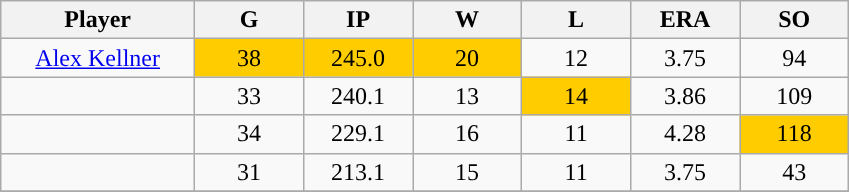<table class="wikitable sortable">
<tr>
<th bgcolor="#DDDDFF" width="16%">Player</th>
<th bgcolor="#DDDDFF" width="9%">G</th>
<th bgcolor="#DDDDFF" width="9%">IP</th>
<th bgcolor="#DDDDFF" width="9%">W</th>
<th bgcolor="#DDDDFF" width="9%">L</th>
<th bgcolor="#DDDDFF" width="9%">ERA</th>
<th bgcolor="#DDDDFF" width="9%">SO</th>
</tr>
<tr align="center">
<td><a href='#'>Alex Kellner</a></td>
<td style="background:#fc0;">38</td>
<td style="background:#fc0;">245.0</td>
<td style="background:#fc0;">20</td>
<td>12</td>
<td>3.75</td>
<td>94</td>
</tr>
<tr align="center">
<td></td>
<td>33</td>
<td>240.1</td>
<td>13</td>
<td style="background:#fc0;">14</td>
<td>3.86</td>
<td>109</td>
</tr>
<tr align="center">
<td></td>
<td>34</td>
<td>229.1</td>
<td>16</td>
<td>11</td>
<td>4.28</td>
<td style="background:#fc0;">118</td>
</tr>
<tr align="center">
<td></td>
<td>31</td>
<td>213.1</td>
<td>15</td>
<td>11</td>
<td>3.75</td>
<td>43</td>
</tr>
<tr align="center">
</tr>
</table>
